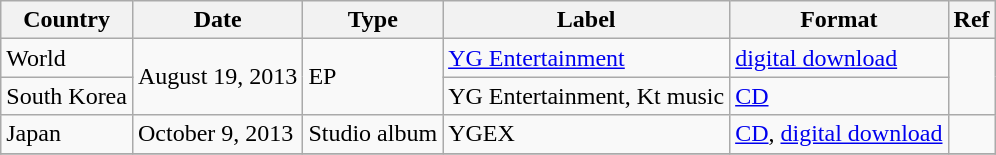<table class="wikitable">
<tr>
<th>Country</th>
<th>Date</th>
<th>Type</th>
<th>Label</th>
<th>Format</th>
<th>Ref</th>
</tr>
<tr>
<td>World</td>
<td rowspan="2">August 19, 2013</td>
<td rowspan="2">EP</td>
<td><a href='#'>YG Entertainment</a></td>
<td><a href='#'>digital download</a></td>
<td rowspan="2"></td>
</tr>
<tr>
<td>South Korea</td>
<td>YG Entertainment, Kt music</td>
<td><a href='#'>CD</a></td>
</tr>
<tr>
<td>Japan</td>
<td>October 9, 2013</td>
<td>Studio album</td>
<td>YGEX</td>
<td><a href='#'>CD</a>, <a href='#'>digital download</a></td>
<td></td>
</tr>
<tr>
</tr>
</table>
